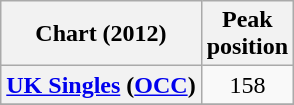<table class="wikitable sortable plainrowheaders" style="text-align:center">
<tr>
<th scope="col">Chart (2012)</th>
<th scope="col">Peak<br>position</th>
</tr>
<tr>
<th scope="row"><a href='#'>UK Singles</a> (<a href='#'>OCC</a>)</th>
<td style="text-align:center;">158</td>
</tr>
<tr>
</tr>
</table>
